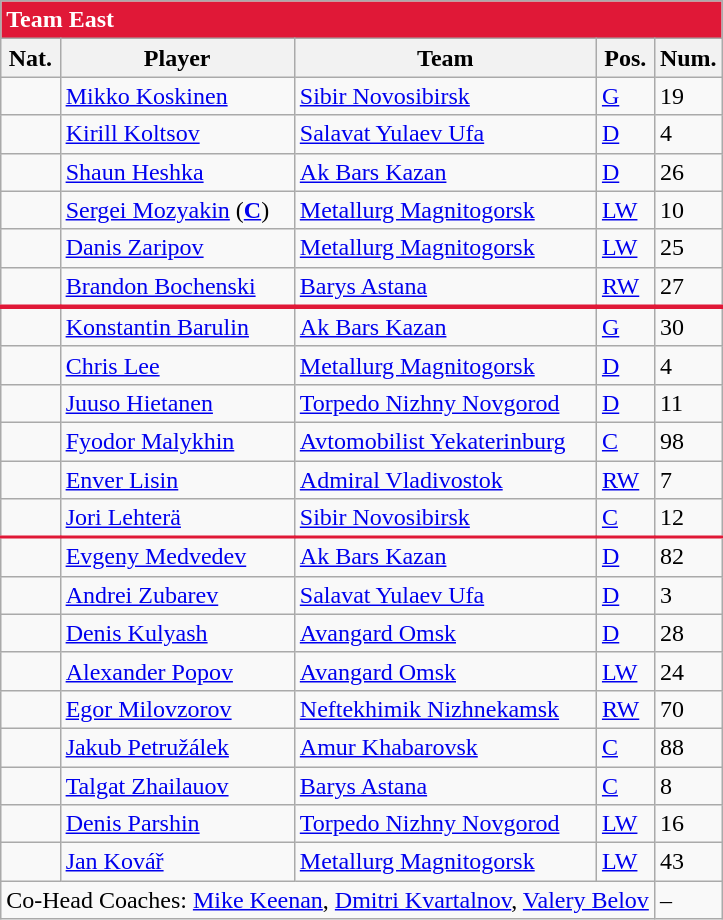<table class="wikitable">
<tr>
<td colspan=5; style="background: #E01837; color: white"><strong>Team East</strong></td>
</tr>
<tr>
<th>Nat.</th>
<th>Player</th>
<th>Team</th>
<th>Pos.</th>
<th>Num.</th>
</tr>
<tr>
<td></td>
<td><a href='#'>Mikko Koskinen</a></td>
<td><a href='#'>Sibir Novosibirsk</a></td>
<td><a href='#'>G</a></td>
<td>19</td>
</tr>
<tr>
<td></td>
<td><a href='#'>Kirill Koltsov</a></td>
<td><a href='#'>Salavat Yulaev Ufa</a></td>
<td><a href='#'>D</a></td>
<td>4</td>
</tr>
<tr>
<td></td>
<td><a href='#'>Shaun Heshka</a></td>
<td><a href='#'>Ak Bars Kazan</a></td>
<td><a href='#'>D</a></td>
<td>26</td>
</tr>
<tr>
<td></td>
<td><a href='#'>Sergei Mozyakin</a> (<strong><a href='#'>C</a></strong>)</td>
<td><a href='#'>Metallurg Magnitogorsk</a></td>
<td><a href='#'>LW</a></td>
<td>10</td>
</tr>
<tr>
<td></td>
<td><a href='#'>Danis Zaripov</a></td>
<td><a href='#'>Metallurg Magnitogorsk</a></td>
<td><a href='#'>LW</a></td>
<td>25</td>
</tr>
<tr>
<td></td>
<td><a href='#'>Brandon Bochenski</a></td>
<td><a href='#'>Barys Astana</a></td>
<td><a href='#'>RW</a></td>
<td>27</td>
</tr>
<tr style="border-top:3px solid #E01837;">
<td></td>
<td><a href='#'>Konstantin Barulin</a></td>
<td><a href='#'>Ak Bars Kazan</a></td>
<td><a href='#'>G</a></td>
<td>30</td>
</tr>
<tr>
<td></td>
<td><a href='#'>Chris Lee</a></td>
<td><a href='#'>Metallurg Magnitogorsk</a></td>
<td><a href='#'>D</a></td>
<td>4</td>
</tr>
<tr>
<td></td>
<td><a href='#'>Juuso Hietanen</a></td>
<td><a href='#'>Torpedo Nizhny Novgorod</a></td>
<td><a href='#'>D</a></td>
<td>11</td>
</tr>
<tr>
<td></td>
<td><a href='#'>Fyodor Malykhin</a></td>
<td><a href='#'>Avtomobilist Yekaterinburg</a></td>
<td><a href='#'>C</a></td>
<td>98</td>
</tr>
<tr>
<td></td>
<td><a href='#'>Enver Lisin</a></td>
<td><a href='#'>Admiral Vladivostok</a></td>
<td><a href='#'>RW</a></td>
<td>7</td>
</tr>
<tr>
<td></td>
<td><a href='#'>Jori Lehterä</a></td>
<td><a href='#'>Sibir Novosibirsk</a></td>
<td><a href='#'>C</a></td>
<td>12</td>
</tr>
<tr style="border-top:2px solid #E01837;">
<td></td>
<td><a href='#'>Evgeny Medvedev</a></td>
<td><a href='#'>Ak Bars Kazan</a></td>
<td><a href='#'>D</a></td>
<td>82</td>
</tr>
<tr>
<td></td>
<td><a href='#'>Andrei Zubarev</a></td>
<td><a href='#'>Salavat Yulaev Ufa</a></td>
<td><a href='#'>D</a></td>
<td>3</td>
</tr>
<tr>
<td></td>
<td><a href='#'>Denis Kulyash</a></td>
<td><a href='#'>Avangard Omsk</a></td>
<td><a href='#'>D</a></td>
<td>28</td>
</tr>
<tr>
<td></td>
<td><a href='#'>Alexander Popov</a></td>
<td><a href='#'>Avangard Omsk</a></td>
<td><a href='#'>LW</a></td>
<td>24</td>
</tr>
<tr>
<td></td>
<td><a href='#'>Egor Milovzorov</a></td>
<td><a href='#'>Neftekhimik Nizhnekamsk</a></td>
<td><a href='#'>RW</a></td>
<td>70</td>
</tr>
<tr>
<td></td>
<td><a href='#'>Jakub Petružálek</a></td>
<td><a href='#'>Amur Khabarovsk</a></td>
<td><a href='#'>C</a></td>
<td>88</td>
</tr>
<tr>
<td></td>
<td><a href='#'>Talgat Zhailauov</a></td>
<td><a href='#'>Barys Astana</a></td>
<td><a href='#'>C</a></td>
<td>8</td>
</tr>
<tr>
<td></td>
<td><a href='#'>Denis Parshin</a></td>
<td><a href='#'>Torpedo Nizhny Novgorod</a></td>
<td><a href='#'>LW</a></td>
<td>16</td>
</tr>
<tr>
<td></td>
<td><a href='#'>Jan Kovář</a></td>
<td><a href='#'>Metallurg Magnitogorsk</a></td>
<td><a href='#'>LW</a></td>
<td>43</td>
</tr>
<tr>
<td colspan="4">Co-Head Coaches: <a href='#'>Mike Keenan</a>, <a href='#'>Dmitri Kvartalnov</a>, <a href='#'>Valery Belov</a></td>
<td>–</td>
</tr>
</table>
